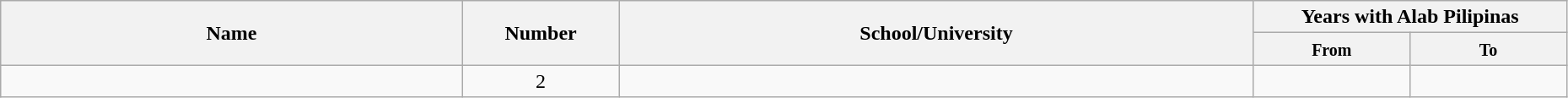<table class="wikitable sortable" style="text-align:center" width="98%">
<tr>
<th style="width:180px;" rowspan="2">Name</th>
<th style="width:10%;" colspan="2" rowspan="2">Number</th>
<th style="width:250px;" rowspan="2">School/University</th>
<th style="width:180px; text-align:center;" colspan="2">Years with Alab Pilipinas</th>
</tr>
<tr>
<th style="width:10%; text-align:center;"><small>From</small></th>
<th style="width:10%; text-align:center;"><small>To</small></th>
</tr>
<tr>
<td></td>
<td colspan="2">2</td>
<td></td>
<td></td>
<td></td>
</tr>
</table>
